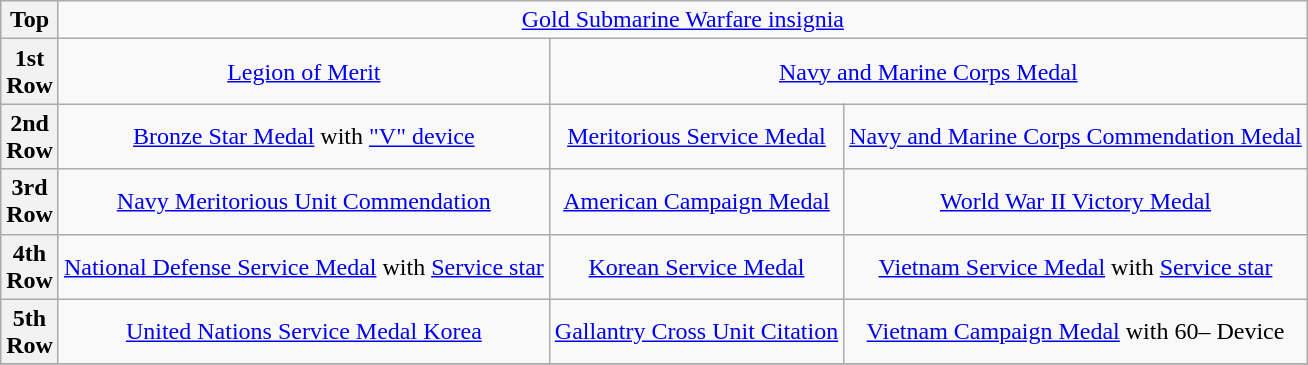<table class="wikitable" style="margin:1em auto; text-align:center;">
<tr>
<th>Top</th>
<td colspan="3"><a href='#'>Gold Submarine Warfare insignia</a></td>
</tr>
<tr>
<th>1st <br>Row</th>
<td colspan="1"><a href='#'>Legion of Merit</a></td>
<td colspan="2"><a href='#'>Navy and Marine Corps Medal</a></td>
</tr>
<tr>
<th>2nd <br>Row</th>
<td colspan="1"><a href='#'>Bronze Star Medal</a> with <a href='#'>"V" device</a></td>
<td colspan="1"><a href='#'>Meritorious Service Medal</a></td>
<td colspan="1"><a href='#'>Navy and Marine Corps Commendation Medal</a></td>
</tr>
<tr>
<th>3rd <br>Row</th>
<td colspan="1"><a href='#'>Navy Meritorious Unit Commendation</a></td>
<td colspan="1"><a href='#'>American Campaign Medal</a></td>
<td colspan="1"><a href='#'>World War II Victory Medal</a></td>
</tr>
<tr>
<th>4th <br>Row</th>
<td colspan="1"><a href='#'>National Defense Service Medal</a> with <a href='#'>Service star</a></td>
<td colspan="1"><a href='#'>Korean Service Medal</a></td>
<td colspan="1"><a href='#'>Vietnam Service Medal</a> with <a href='#'>Service star</a></td>
</tr>
<tr>
<th>5th <br>Row</th>
<td colspan="1"><a href='#'>United Nations Service Medal Korea</a></td>
<td colspan="1"><a href='#'>Gallantry Cross Unit Citation</a></td>
<td colspan="1"><a href='#'>Vietnam Campaign Medal</a> with 60– Device</td>
</tr>
<tr>
</tr>
</table>
